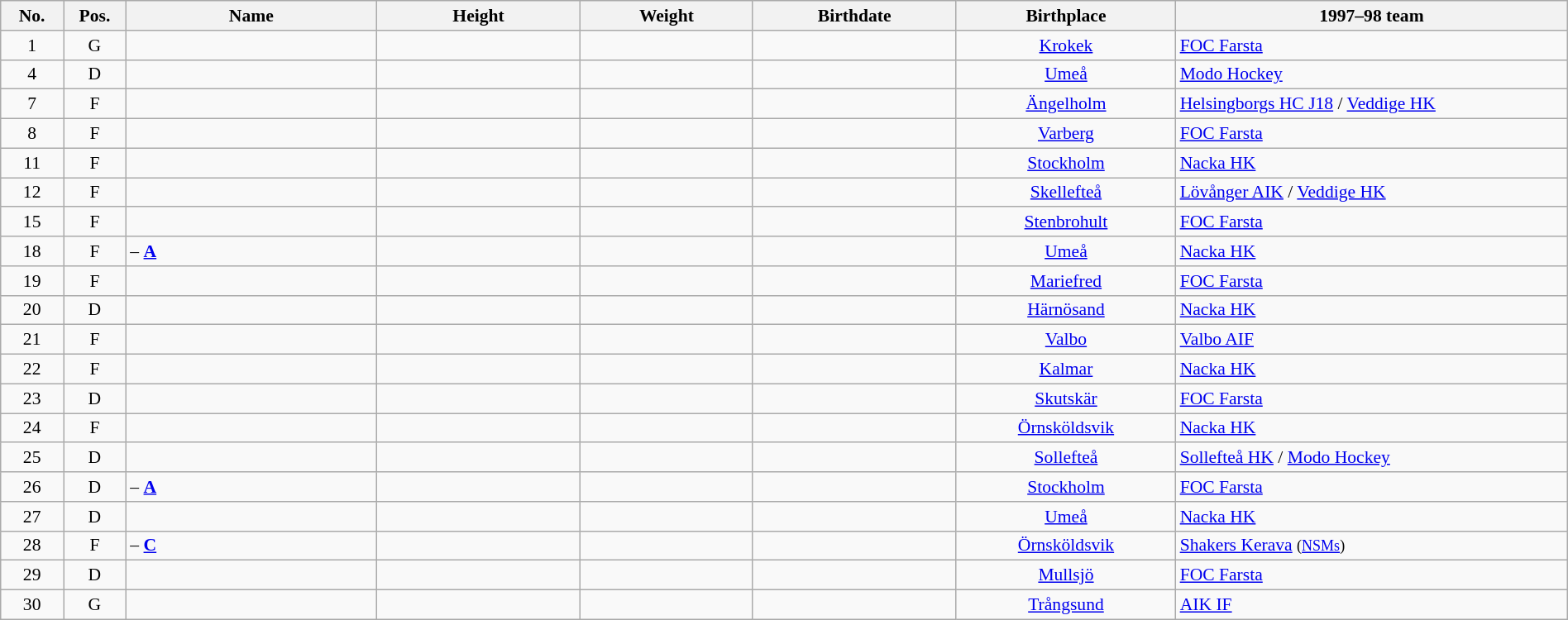<table width="100%" class="wikitable sortable" style="font-size: 90%; text-align: center;">
<tr>
<th style="width:  4%;">No.</th>
<th style="width:  4%;">Pos.</th>
<th style="width: 16%;">Name</th>
<th style="width: 13%;">Height</th>
<th style="width: 11%;">Weight</th>
<th style="width: 13%;">Birthdate</th>
<th style="width: 14%;">Birthplace</th>
<th style="width: 25%;">1997–98 team</th>
</tr>
<tr>
<td>1</td>
<td>G</td>
<td align="left"></td>
<td></td>
<td></td>
<td align="right"></td>
<td><a href='#'>Krokek</a></td>
<td align="left"> <a href='#'>FOC Farsta</a></td>
</tr>
<tr>
<td>4</td>
<td>D</td>
<td align="left"></td>
<td></td>
<td></td>
<td align="right"></td>
<td><a href='#'>Umeå</a></td>
<td align="left"> <a href='#'>Modo Hockey</a></td>
</tr>
<tr>
<td>7</td>
<td>F</td>
<td align="left"></td>
<td></td>
<td></td>
<td align="right"></td>
<td><a href='#'>Ängelholm</a></td>
<td align="left"> <a href='#'>Helsingborgs HC J18</a> / <a href='#'>Veddige HK</a></td>
</tr>
<tr>
<td>8</td>
<td>F</td>
<td align="left"></td>
<td></td>
<td></td>
<td align="right"></td>
<td><a href='#'>Varberg</a></td>
<td align="left"> <a href='#'>FOC Farsta</a></td>
</tr>
<tr>
<td>11</td>
<td>F</td>
<td align="left"></td>
<td></td>
<td></td>
<td align="right"></td>
<td><a href='#'>Stockholm</a></td>
<td align="left"> <a href='#'>Nacka HK</a></td>
</tr>
<tr>
<td>12</td>
<td>F</td>
<td align="left"></td>
<td></td>
<td></td>
<td align="right"></td>
<td><a href='#'>Skellefteå</a></td>
<td align="left"> <a href='#'>Lövånger AIK</a> / <a href='#'>Veddige HK</a></td>
</tr>
<tr>
<td>15</td>
<td>F</td>
<td align="left"></td>
<td></td>
<td></td>
<td align="right"></td>
<td><a href='#'>Stenbrohult</a></td>
<td align="left"> <a href='#'>FOC Farsta</a></td>
</tr>
<tr>
<td>18</td>
<td>F</td>
<td align="left"> – <a href='#'><strong>A</strong></a></td>
<td></td>
<td></td>
<td align="right"></td>
<td><a href='#'>Umeå</a></td>
<td align="left"> <a href='#'>Nacka HK</a></td>
</tr>
<tr>
<td>19</td>
<td>F</td>
<td align="left"></td>
<td></td>
<td></td>
<td align="right"></td>
<td><a href='#'>Mariefred</a></td>
<td align="left"> <a href='#'>FOC Farsta</a></td>
</tr>
<tr>
<td>20</td>
<td>D</td>
<td align="left"></td>
<td></td>
<td></td>
<td align="right"></td>
<td><a href='#'>Härnösand</a></td>
<td align="left"> <a href='#'>Nacka HK</a></td>
</tr>
<tr>
<td>21</td>
<td>F</td>
<td align="left"></td>
<td></td>
<td></td>
<td align="right"></td>
<td><a href='#'>Valbo</a></td>
<td align="left"> <a href='#'>Valbo AIF</a></td>
</tr>
<tr>
<td>22</td>
<td>F</td>
<td align="left"></td>
<td></td>
<td></td>
<td align="right"></td>
<td><a href='#'>Kalmar</a></td>
<td align="left"> <a href='#'>Nacka HK</a></td>
</tr>
<tr>
<td>23</td>
<td>D</td>
<td align="left"></td>
<td></td>
<td></td>
<td align="right"></td>
<td><a href='#'>Skutskär</a></td>
<td align="left"> <a href='#'>FOC Farsta</a></td>
</tr>
<tr>
<td>24</td>
<td>F</td>
<td align="left"></td>
<td></td>
<td></td>
<td align="right"></td>
<td><a href='#'>Örnsköldsvik</a></td>
<td align="left"> <a href='#'>Nacka HK</a></td>
</tr>
<tr>
<td>25</td>
<td>D</td>
<td align="left"></td>
<td></td>
<td></td>
<td align="right"></td>
<td><a href='#'>Sollefteå</a></td>
<td align="left"> <a href='#'>Sollefteå HK</a> / <a href='#'>Modo Hockey</a></td>
</tr>
<tr>
<td>26</td>
<td>D</td>
<td align="left"> – <a href='#'><strong>A</strong></a></td>
<td></td>
<td></td>
<td align="right"></td>
<td><a href='#'>Stockholm</a></td>
<td align="left"> <a href='#'>FOC Farsta</a></td>
</tr>
<tr>
<td>27</td>
<td>D</td>
<td align="left"></td>
<td></td>
<td></td>
<td align="right"></td>
<td><a href='#'>Umeå</a></td>
<td align="left"> <a href='#'>Nacka HK</a></td>
</tr>
<tr>
<td>28</td>
<td>F</td>
<td align="left"> – <strong><a href='#'>C</a></strong></td>
<td></td>
<td></td>
<td align="right"></td>
<td><a href='#'>Örnsköldsvik</a></td>
<td align="left"> <a href='#'>Shakers Kerava</a> <small>(<a href='#'>NSMs</a>)</small></td>
</tr>
<tr>
<td>29</td>
<td>D</td>
<td align="left"></td>
<td></td>
<td></td>
<td align="right"></td>
<td><a href='#'>Mullsjö</a></td>
<td align="left"> <a href='#'>FOC Farsta</a></td>
</tr>
<tr>
<td>30</td>
<td>G</td>
<td align="left"></td>
<td></td>
<td></td>
<td align="right"></td>
<td><a href='#'>Trångsund</a></td>
<td align="left"> <a href='#'>AIK IF</a></td>
</tr>
</table>
